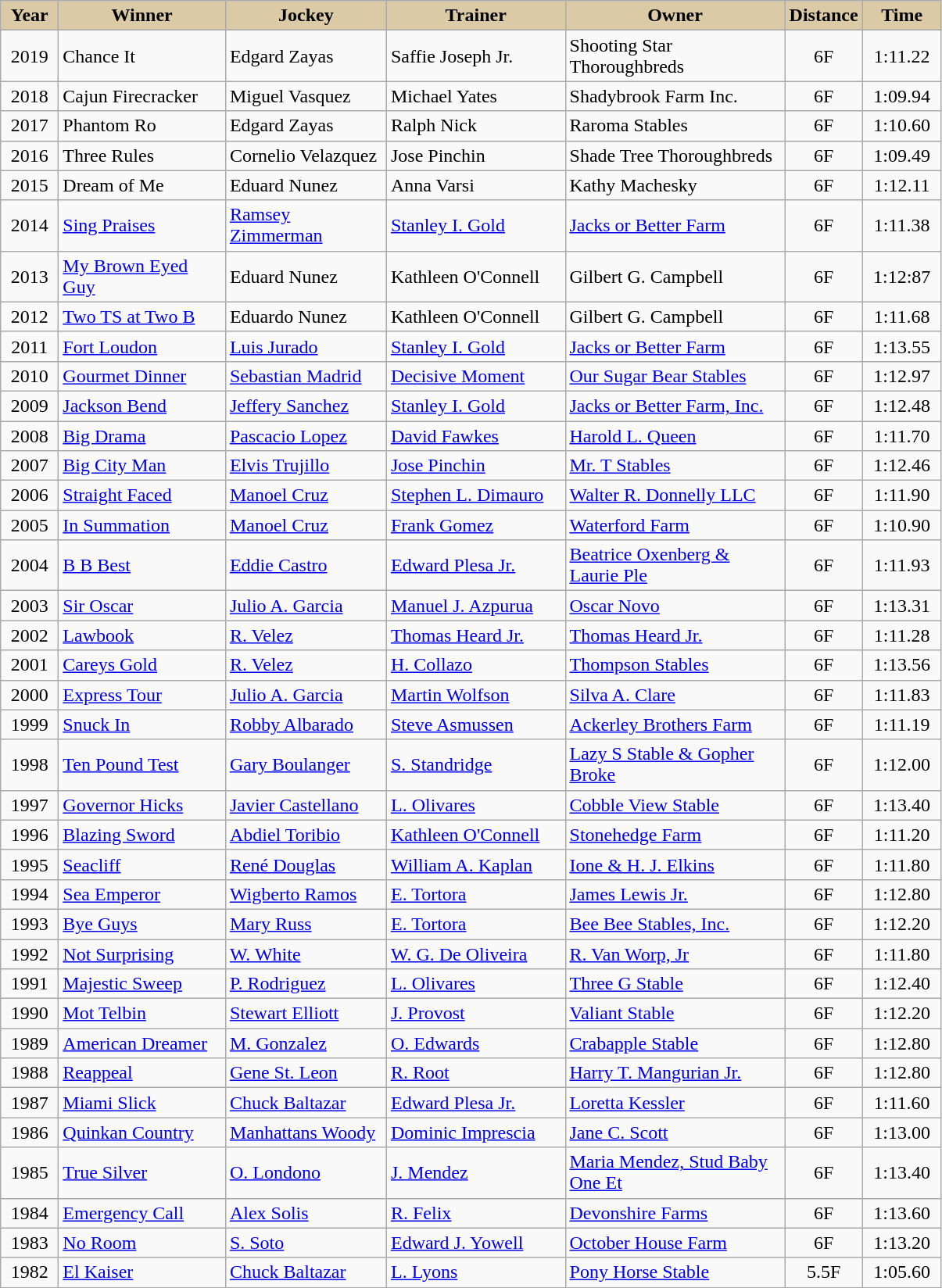<table class="wikitable sortable">
<tr>
<th style="background-color:#DACAA5; width:42px">Year<br></th>
<th style="background-color:#DACAA5; width:135px">Winner<br></th>
<th style="background-color:#DACAA5; width:130px">Jockey<br></th>
<th style="background-color:#DACAA5; width:145px">Trainer<br></th>
<th style="background-color:#DACAA5; width:180px">Owner<br></th>
<th style="background-color:#DACAA5; width:50px">Distance<br></th>
<th style="background-color:#DACAA5; width:60px">Time <br></th>
</tr>
<tr>
<td align=center>2019</td>
<td>Chance It</td>
<td>Edgard Zayas</td>
<td>Saffie Joseph Jr.</td>
<td>Shooting Star Thoroughbreds</td>
<td align=center>6F</td>
<td align=center>1:11.22</td>
</tr>
<tr>
<td align=center>2018</td>
<td>Cajun Firecracker</td>
<td>Miguel Vasquez</td>
<td>Michael Yates</td>
<td>Shadybrook Farm Inc.</td>
<td align=center>6F</td>
<td align=center>1:09.94</td>
</tr>
<tr>
<td align=center>2017</td>
<td>Phantom Ro</td>
<td>Edgard Zayas</td>
<td>Ralph Nick</td>
<td>Raroma Stables</td>
<td align=center>6F</td>
<td align=center>1:10.60</td>
</tr>
<tr>
<td align=center>2016</td>
<td>Three Rules</td>
<td>Cornelio Velazquez</td>
<td>Jose Pinchin</td>
<td>Shade Tree Thoroughbreds</td>
<td align=center>6F</td>
<td align=center>1:09.49</td>
</tr>
<tr>
<td align=center>2015</td>
<td>Dream of Me</td>
<td>Eduard Nunez</td>
<td>Anna Varsi</td>
<td>Kathy Machesky</td>
<td align=center>6F</td>
<td align=center>1:12.11</td>
</tr>
<tr>
<td align=center>2014</td>
<td><a href='#'>Sing Praises</a></td>
<td><a href='#'>Ramsey Zimmerman</a></td>
<td><a href='#'>Stanley I. Gold</a></td>
<td><a href='#'>Jacks or Better Farm</a></td>
<td align=center>6F</td>
<td align=center>1:11.38</td>
</tr>
<tr>
<td align=center>2013</td>
<td><a href='#'>My Brown Eyed Guy</a></td>
<td>Eduard Nunez</td>
<td>Kathleen O'Connell</td>
<td>Gilbert G. Campbell</td>
<td align=center>6F</td>
<td align=center>1:12:87</td>
</tr>
<tr>
<td align=center>2012</td>
<td><a href='#'>Two TS at Two B</a></td>
<td>Eduardo Nunez</td>
<td>Kathleen O'Connell</td>
<td>Gilbert G. Campbell</td>
<td align=center>6F</td>
<td align=center>1:11.68</td>
</tr>
<tr>
<td align=center>2011</td>
<td><a href='#'>Fort Loudon</a></td>
<td><a href='#'>Luis Jurado</a></td>
<td><a href='#'>Stanley I. Gold</a></td>
<td><a href='#'>Jacks or Better Farm</a></td>
<td align=center>6F</td>
<td align=center>1:13.55</td>
</tr>
<tr>
<td align=center>2010</td>
<td><a href='#'>Gourmet Dinner</a></td>
<td><a href='#'>Sebastian Madrid</a></td>
<td><a href='#'>Decisive Moment</a></td>
<td><a href='#'>Our Sugar Bear Stables</a></td>
<td align=center>6F</td>
<td align=center>1:12.97</td>
</tr>
<tr>
<td align=center>2009</td>
<td><a href='#'>Jackson Bend</a></td>
<td><a href='#'>Jeffery Sanchez</a></td>
<td><a href='#'>Stanley I. Gold</a></td>
<td><a href='#'>Jacks or Better Farm, Inc.</a></td>
<td align=center>6F</td>
<td align=center>1:12.48</td>
</tr>
<tr>
<td align=center>2008</td>
<td><a href='#'>Big Drama</a></td>
<td><a href='#'>Pascacio Lopez</a></td>
<td><a href='#'>David Fawkes</a></td>
<td><a href='#'>Harold L. Queen</a></td>
<td align=center>6F</td>
<td align=center>1:11.70</td>
</tr>
<tr>
<td align=center>2007</td>
<td><a href='#'>Big City Man</a></td>
<td><a href='#'>Elvis Trujillo</a></td>
<td><a href='#'>Jose Pinchin</a></td>
<td><a href='#'>Mr. T Stables</a></td>
<td align=center>6F</td>
<td align=center>1:12.46</td>
</tr>
<tr>
<td align=center>2006</td>
<td><a href='#'>Straight Faced</a></td>
<td><a href='#'>Manoel Cruz</a></td>
<td><a href='#'>Stephen L. Dimauro</a></td>
<td><a href='#'>Walter R. Donnelly LLC</a></td>
<td align=center>6F</td>
<td align=center>1:11.90</td>
</tr>
<tr>
<td align=center>2005</td>
<td><a href='#'>In Summation</a></td>
<td><a href='#'>Manoel Cruz</a></td>
<td><a href='#'>Frank Gomez</a></td>
<td><a href='#'>Waterford Farm</a></td>
<td align=center>6F</td>
<td align=center>1:10.90</td>
</tr>
<tr>
<td align=center>2004</td>
<td><a href='#'>B B Best</a></td>
<td><a href='#'>Eddie Castro</a></td>
<td><a href='#'>Edward Plesa Jr.</a></td>
<td><a href='#'>Beatrice Oxenberg & Laurie Ple</a></td>
<td align=center>6F</td>
<td align=center>1:11.93</td>
</tr>
<tr>
<td align=center>2003</td>
<td><a href='#'>Sir Oscar</a></td>
<td><a href='#'>Julio A. Garcia</a></td>
<td><a href='#'>Manuel J. Azpurua</a></td>
<td><a href='#'>Oscar Novo</a></td>
<td align=center>6F</td>
<td align=center>1:13.31</td>
</tr>
<tr>
<td align=center>2002</td>
<td><a href='#'>Lawbook</a></td>
<td><a href='#'>R. Velez</a></td>
<td><a href='#'>Thomas Heard Jr.</a></td>
<td><a href='#'>Thomas Heard Jr.</a></td>
<td align=center>6F</td>
<td align=center>1:11.28</td>
</tr>
<tr>
<td align=center>2001</td>
<td><a href='#'>Careys Gold</a></td>
<td><a href='#'>R. Velez</a></td>
<td><a href='#'>H. Collazo</a></td>
<td><a href='#'>Thompson Stables</a></td>
<td align=center>6F</td>
<td align=center>1:13.56</td>
</tr>
<tr>
<td align=center>2000</td>
<td><a href='#'>Express Tour</a></td>
<td><a href='#'>Julio A. Garcia</a></td>
<td><a href='#'>Martin Wolfson</a></td>
<td><a href='#'>Silva A. Clare</a></td>
<td align=center>6F</td>
<td align=center>1:11.83</td>
</tr>
<tr>
<td align=center>1999</td>
<td><a href='#'>Snuck In</a></td>
<td><a href='#'>Robby Albarado</a></td>
<td><a href='#'>Steve Asmussen</a></td>
<td><a href='#'>Ackerley Brothers Farm</a></td>
<td align=center>6F</td>
<td align=center>1:11.19</td>
</tr>
<tr>
<td align=center>1998</td>
<td><a href='#'>Ten Pound Test</a></td>
<td><a href='#'>Gary Boulanger</a></td>
<td><a href='#'>S. Standridge</a></td>
<td><a href='#'>Lazy S Stable & Gopher Broke</a></td>
<td align=center>6F</td>
<td align=center>1:12.00</td>
</tr>
<tr>
<td align=center>1997</td>
<td><a href='#'>Governor Hicks</a></td>
<td><a href='#'>Javier Castellano</a></td>
<td><a href='#'>L. Olivares</a></td>
<td><a href='#'>Cobble View Stable</a></td>
<td align=center>6F</td>
<td align=center>1:13.40</td>
</tr>
<tr>
<td align=center>1996</td>
<td><a href='#'>Blazing Sword</a></td>
<td><a href='#'>Abdiel Toribio</a></td>
<td><a href='#'>Kathleen O'Connell</a></td>
<td><a href='#'>Stonehedge Farm</a></td>
<td align=center>6F</td>
<td align=center>1:11.20</td>
</tr>
<tr>
<td align=center>1995</td>
<td><a href='#'>Seacliff</a></td>
<td><a href='#'>René Douglas</a></td>
<td><a href='#'>William A. Kaplan</a></td>
<td><a href='#'>Ione & H. J. Elkins</a></td>
<td align=center>6F</td>
<td align=center>1:11.80</td>
</tr>
<tr>
<td align=center>1994</td>
<td><a href='#'>Sea Emperor</a></td>
<td><a href='#'>Wigberto Ramos</a></td>
<td><a href='#'>E. Tortora</a></td>
<td><a href='#'>James Lewis Jr.</a></td>
<td align=center>6F</td>
<td align=center>1:12.80</td>
</tr>
<tr>
<td align=center>1993</td>
<td><a href='#'>Bye Guys</a></td>
<td><a href='#'>Mary Russ</a></td>
<td><a href='#'>E. Tortora</a></td>
<td><a href='#'>Bee Bee Stables, Inc.</a></td>
<td align=center>6F</td>
<td align=center>1:12.20</td>
</tr>
<tr>
<td align=center>1992</td>
<td><a href='#'>Not Surprising</a></td>
<td><a href='#'>W. White</a></td>
<td><a href='#'>W. G. De Oliveira</a></td>
<td><a href='#'>R. Van Worp, Jr</a></td>
<td align=center>6F</td>
<td align=center>1:11.80</td>
</tr>
<tr>
<td align=center>1991</td>
<td><a href='#'>Majestic Sweep</a></td>
<td><a href='#'>P. Rodriguez</a></td>
<td><a href='#'>L. Olivares</a></td>
<td><a href='#'>Three G Stable</a></td>
<td align=center>6F</td>
<td align=center>1:12.40</td>
</tr>
<tr>
<td align=center>1990</td>
<td><a href='#'>Mot Telbin</a></td>
<td><a href='#'>Stewart Elliott</a></td>
<td><a href='#'>J. Provost</a></td>
<td><a href='#'>Valiant Stable</a></td>
<td align=center>6F</td>
<td align=center>1:12.20</td>
</tr>
<tr>
<td align=center>1989</td>
<td><a href='#'>American Dreamer</a></td>
<td><a href='#'>M. Gonzalez</a></td>
<td><a href='#'>O. Edwards</a></td>
<td><a href='#'>Crabapple Stable</a></td>
<td align=center>6F</td>
<td align=center>1:12.80</td>
</tr>
<tr>
<td align=center>1988</td>
<td><a href='#'>Reappeal</a></td>
<td><a href='#'>Gene St. Leon</a></td>
<td><a href='#'>R. Root</a></td>
<td><a href='#'>Harry T. Mangurian Jr.</a></td>
<td align=center>6F</td>
<td align=center>1:12.80</td>
</tr>
<tr>
<td align=center>1987</td>
<td><a href='#'>Miami Slick</a></td>
<td><a href='#'>Chuck Baltazar</a></td>
<td><a href='#'>Edward Plesa Jr.</a></td>
<td><a href='#'>Loretta Kessler</a></td>
<td align=center>6F</td>
<td align=center>1:11.60</td>
</tr>
<tr>
<td align=center>1986</td>
<td><a href='#'>Quinkan Country</a></td>
<td><a href='#'>Manhattans Woody</a></td>
<td><a href='#'>Dominic Imprescia</a></td>
<td><a href='#'>Jane C. Scott</a></td>
<td align=center>6F</td>
<td align=center>1:13.00</td>
</tr>
<tr>
<td align=center>1985</td>
<td><a href='#'>True Silver</a></td>
<td><a href='#'>O. Londono</a></td>
<td><a href='#'>J. Mendez</a></td>
<td><a href='#'>Maria Mendez, Stud Baby One Et</a></td>
<td align=center>6F</td>
<td align=center>1:13.40</td>
</tr>
<tr>
<td align=center>1984</td>
<td><a href='#'>Emergency Call</a></td>
<td><a href='#'>Alex Solis</a></td>
<td><a href='#'>R. Felix</a></td>
<td><a href='#'>Devonshire Farms</a></td>
<td align=center>6F</td>
<td align=center>1:13.60</td>
</tr>
<tr>
<td align=center>1983</td>
<td><a href='#'>No Room</a></td>
<td><a href='#'>S. Soto</a></td>
<td><a href='#'>Edward J. Yowell</a></td>
<td><a href='#'>October House Farm</a></td>
<td align=center>6F</td>
<td align=center>1:13.20</td>
</tr>
<tr>
<td align=center>1982</td>
<td><a href='#'>El Kaiser</a></td>
<td><a href='#'>Chuck Baltazar</a></td>
<td><a href='#'>L. Lyons</a></td>
<td><a href='#'>Pony Horse Stable</a></td>
<td align=center>5.5F</td>
<td align=center>1:05.60</td>
</tr>
</table>
